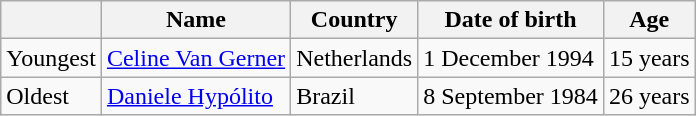<table class="wikitable">
<tr>
<th></th>
<th>Name</th>
<th>Country</th>
<th>Date of birth</th>
<th>Age</th>
</tr>
<tr>
<td>Youngest</td>
<td><a href='#'>Celine Van Gerner</a></td>
<td>Netherlands </td>
<td>1 December 1994</td>
<td>15 years</td>
</tr>
<tr>
<td>Oldest</td>
<td><a href='#'>Daniele Hypólito</a></td>
<td>Brazil </td>
<td>8 September 1984</td>
<td>26 years</td>
</tr>
</table>
